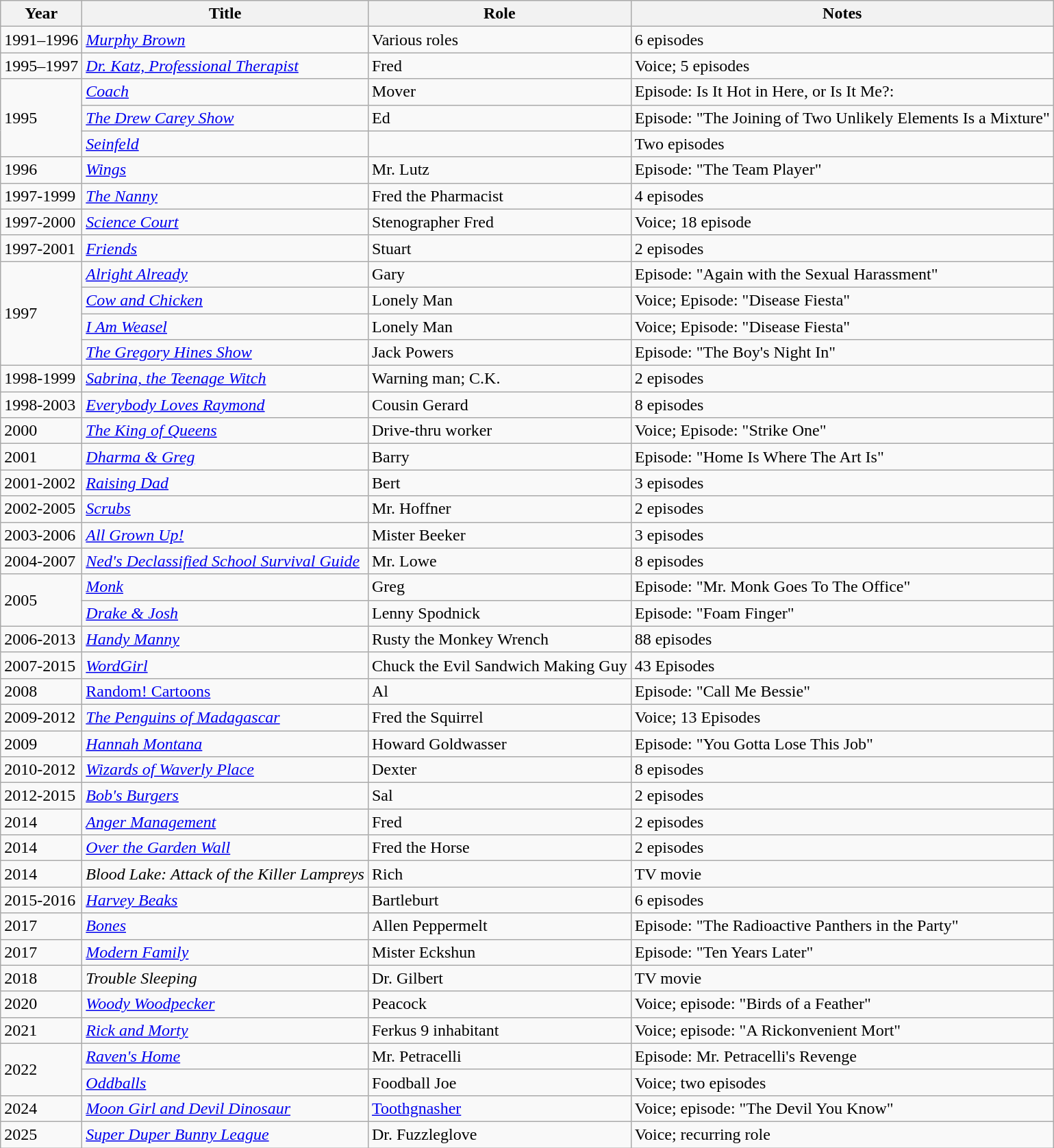<table class="wikitable sortable">
<tr>
<th>Year</th>
<th>Title</th>
<th>Role</th>
<th class="unsortable">Notes</th>
</tr>
<tr>
<td>1991–1996</td>
<td><em><a href='#'>Murphy Brown</a></em></td>
<td>Various roles</td>
<td>6 episodes</td>
</tr>
<tr>
<td>1995–1997</td>
<td><em><a href='#'>Dr. Katz, Professional Therapist</a></em></td>
<td>Fred</td>
<td>Voice; 5 episodes</td>
</tr>
<tr>
<td rowspan="3">1995</td>
<td><em><a href='#'>Coach</a></em></td>
<td>Mover</td>
<td>Episode: Is It Hot in Here, or Is It Me?:</td>
</tr>
<tr>
<td><em><a href='#'>The Drew Carey Show</a></em></td>
<td>Ed</td>
<td>Episode: "The Joining of Two Unlikely Elements Is a Mixture"</td>
</tr>
<tr>
<td><em><a href='#'>Seinfeld</a></em></td>
<td></td>
<td>Two episodes</td>
</tr>
<tr>
<td>1996</td>
<td><em><a href='#'>Wings</a></em></td>
<td>Mr. Lutz</td>
<td>Episode: "The Team Player"</td>
</tr>
<tr>
<td>1997-1999</td>
<td><em><a href='#'>The Nanny</a></em></td>
<td>Fred the Pharmacist</td>
<td>4 episodes</td>
</tr>
<tr>
<td>1997-2000</td>
<td><em><a href='#'>Science Court</a></em></td>
<td>Stenographer Fred</td>
<td>Voice; 18 episode</td>
</tr>
<tr>
<td>1997-2001</td>
<td><em><a href='#'>Friends</a></em></td>
<td>Stuart</td>
<td>2 episodes</td>
</tr>
<tr>
<td rowspan="4">1997</td>
<td><em><a href='#'>Alright Already</a></em></td>
<td>Gary</td>
<td>Episode: "Again with the Sexual Harassment"</td>
</tr>
<tr>
<td><em><a href='#'>Cow and Chicken</a></em></td>
<td>Lonely Man</td>
<td>Voice; Episode: "Disease Fiesta"</td>
</tr>
<tr>
<td><em><a href='#'>I Am Weasel</a></em></td>
<td>Lonely Man</td>
<td>Voice; Episode: "Disease Fiesta"</td>
</tr>
<tr>
<td><em><a href='#'>The Gregory Hines Show</a></em></td>
<td>Jack Powers</td>
<td>Episode: "The Boy's Night In"</td>
</tr>
<tr>
<td>1998-1999</td>
<td><em><a href='#'>Sabrina, the Teenage Witch</a></em></td>
<td>Warning man; C.K.</td>
<td>2 episodes</td>
</tr>
<tr>
<td>1998-2003</td>
<td><em><a href='#'>Everybody Loves Raymond</a></em></td>
<td>Cousin Gerard</td>
<td>8 episodes</td>
</tr>
<tr>
<td>2000</td>
<td><em><a href='#'>The King of Queens</a></em></td>
<td>Drive-thru worker</td>
<td>Voice; Episode: "Strike One"</td>
</tr>
<tr>
<td>2001</td>
<td><em><a href='#'>Dharma & Greg</a></em></td>
<td>Barry</td>
<td>Episode: "Home Is Where The Art Is"</td>
</tr>
<tr>
<td>2001-2002</td>
<td><em><a href='#'>Raising Dad</a></em></td>
<td>Bert</td>
<td>3 episodes</td>
</tr>
<tr>
<td>2002-2005</td>
<td><em><a href='#'>Scrubs</a></em></td>
<td>Mr. Hoffner</td>
<td>2 episodes</td>
</tr>
<tr>
<td>2003-2006</td>
<td><em><a href='#'>All Grown Up!</a></em></td>
<td>Mister Beeker</td>
<td>3 episodes</td>
</tr>
<tr>
<td>2004-2007</td>
<td><em><a href='#'>Ned's Declassified School Survival Guide</a></em></td>
<td>Mr. Lowe</td>
<td>8 episodes</td>
</tr>
<tr>
<td rowspan="2">2005</td>
<td><em><a href='#'>Monk</a></em></td>
<td>Greg</td>
<td>Episode: "Mr. Monk Goes To The Office"</td>
</tr>
<tr>
<td><em><a href='#'>Drake & Josh</a></em></td>
<td>Lenny Spodnick</td>
<td>Episode: "Foam Finger"</td>
</tr>
<tr>
<td>2006-2013</td>
<td><em><a href='#'>Handy Manny</a></em></td>
<td>Rusty the Monkey Wrench</td>
<td>88 episodes</td>
</tr>
<tr>
<td>2007-2015</td>
<td><em><a href='#'>WordGirl</a></em></td>
<td>Chuck the Evil Sandwich Making Guy</td>
<td>43 Episodes</td>
</tr>
<tr>
<td>2008</td>
<td><a href='#'>Random! Cartoons</a></td>
<td>Al</td>
<td>Episode: "Call Me Bessie"</td>
</tr>
<tr>
<td>2009-2012</td>
<td><em><a href='#'>The Penguins of Madagascar</a></em></td>
<td>Fred the Squirrel</td>
<td>Voice; 13 Episodes</td>
</tr>
<tr>
<td>2009</td>
<td><em><a href='#'>Hannah Montana</a></em></td>
<td>Howard Goldwasser</td>
<td>Episode: "You Gotta Lose This Job"</td>
</tr>
<tr>
<td>2010-2012</td>
<td><em><a href='#'>Wizards of Waverly Place</a></em></td>
<td>Dexter</td>
<td>8 episodes</td>
</tr>
<tr>
<td>2012-2015</td>
<td><em><a href='#'>Bob's Burgers</a></em></td>
<td>Sal</td>
<td>2 episodes</td>
</tr>
<tr>
<td>2014</td>
<td><em><a href='#'>Anger Management</a></em></td>
<td>Fred</td>
<td>2 episodes</td>
</tr>
<tr>
<td>2014</td>
<td><em><a href='#'>Over the Garden Wall</a></em></td>
<td>Fred the Horse</td>
<td>2 episodes</td>
</tr>
<tr>
<td>2014</td>
<td><em>Blood Lake: Attack of the Killer Lampreys</em></td>
<td>Rich</td>
<td>TV movie</td>
</tr>
<tr>
<td>2015-2016</td>
<td><em><a href='#'>Harvey Beaks</a></em></td>
<td>Bartleburt</td>
<td>6 episodes</td>
</tr>
<tr>
<td>2017</td>
<td><em><a href='#'>Bones</a></em></td>
<td>Allen Peppermelt</td>
<td>Episode: "The Radioactive Panthers in the Party"</td>
</tr>
<tr>
<td>2017</td>
<td><em><a href='#'>Modern Family</a></em></td>
<td>Mister Eckshun</td>
<td>Episode: "Ten Years Later"</td>
</tr>
<tr>
<td>2018</td>
<td><em>Trouble Sleeping</em></td>
<td>Dr. Gilbert</td>
<td>TV movie</td>
</tr>
<tr>
<td>2020</td>
<td><em><a href='#'>Woody Woodpecker</a></em></td>
<td>Peacock</td>
<td>Voice; episode: "Birds of a Feather"</td>
</tr>
<tr>
<td>2021</td>
<td><em><a href='#'>Rick and Morty</a></em></td>
<td>Ferkus 9 inhabitant</td>
<td>Voice; episode: "A Rickonvenient Mort"</td>
</tr>
<tr>
<td rowspan="2">2022</td>
<td><em><a href='#'>Raven's Home</a></em></td>
<td>Mr. Petracelli</td>
<td>Episode: Mr. Petracelli's Revenge</td>
</tr>
<tr>
<td><em><a href='#'>Oddballs</a></em></td>
<td>Foodball Joe</td>
<td>Voice; two episodes</td>
</tr>
<tr>
<td>2024</td>
<td><em><a href='#'>Moon Girl and Devil Dinosaur</a></em></td>
<td><a href='#'>Toothgnasher</a></td>
<td>Voice; episode: "The Devil You Know"</td>
</tr>
<tr>
<td>2025</td>
<td><em><a href='#'>Super Duper Bunny League</a></em></td>
<td>Dr. Fuzzleglove</td>
<td>Voice; recurring role</td>
</tr>
</table>
